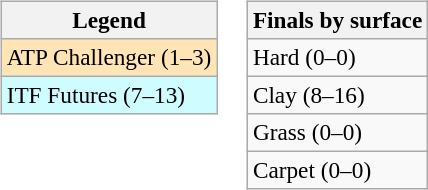<table>
<tr valign=top>
<td><br><table class=wikitable style=font-size:97%>
<tr>
<th>Legend</th>
</tr>
<tr bgcolor=moccasin>
<td>ATP Challenger (1–3)</td>
</tr>
<tr bgcolor=cffcff>
<td>ITF Futures (7–13)</td>
</tr>
</table>
</td>
<td><br><table class=wikitable style=font-size:97%>
<tr>
<th>Finals by surface</th>
</tr>
<tr>
<td>Hard (0–0)</td>
</tr>
<tr>
<td>Clay (8–16)</td>
</tr>
<tr>
<td>Grass (0–0)</td>
</tr>
<tr>
<td>Carpet (0–0)</td>
</tr>
</table>
</td>
</tr>
</table>
